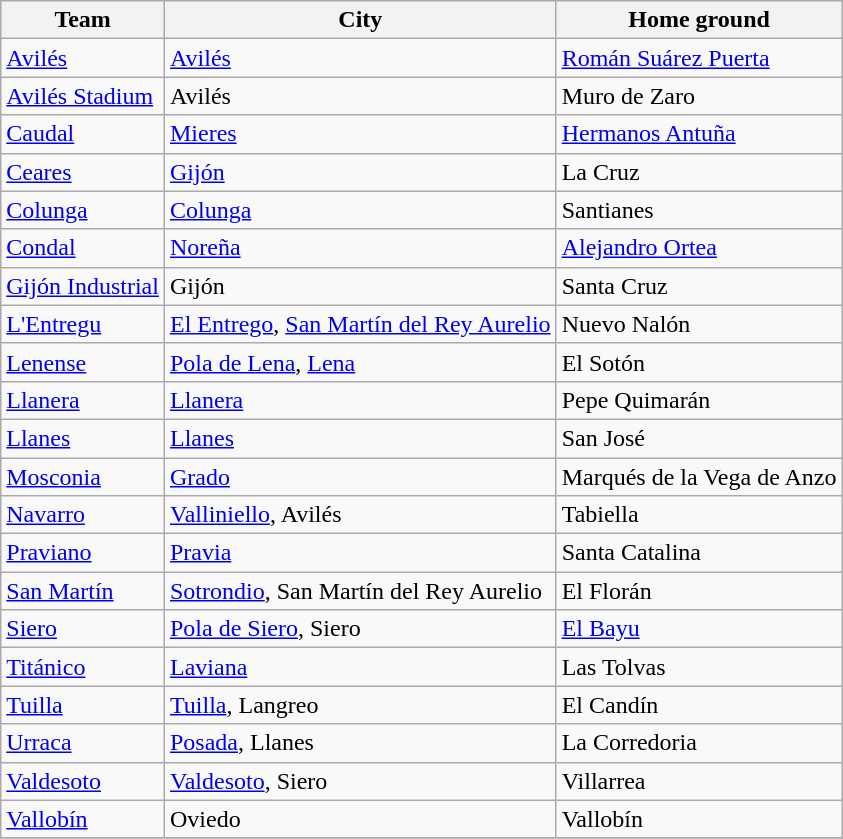<table class="wikitable sortable">
<tr>
<th>Team</th>
<th>City</th>
<th>Home ground</th>
</tr>
<tr>
<td><a href='#'>Avilés</a></td>
<td><a href='#'>Avilés</a></td>
<td><a href='#'>Román Suárez Puerta</a></td>
</tr>
<tr>
<td><a href='#'>Avilés Stadium</a></td>
<td>Avilés</td>
<td>Muro de Zaro</td>
</tr>
<tr>
<td><a href='#'>Caudal</a></td>
<td><a href='#'>Mieres</a></td>
<td><a href='#'>Hermanos Antuña</a></td>
</tr>
<tr>
<td><a href='#'>Ceares</a></td>
<td><a href='#'>Gijón</a></td>
<td>La Cruz</td>
</tr>
<tr>
<td><a href='#'>Colunga</a></td>
<td><a href='#'>Colunga</a></td>
<td>Santianes</td>
</tr>
<tr>
<td><a href='#'>Condal</a></td>
<td><a href='#'>Noreña</a></td>
<td><a href='#'>Alejandro Ortea</a></td>
</tr>
<tr>
<td><a href='#'>Gijón Industrial</a></td>
<td>Gijón</td>
<td>Santa Cruz</td>
</tr>
<tr>
<td><a href='#'>L'Entregu</a></td>
<td><a href='#'>El Entrego</a>, <a href='#'>San Martín del Rey Aurelio</a></td>
<td>Nuevo Nalón</td>
</tr>
<tr>
<td><a href='#'>Lenense</a></td>
<td><a href='#'>Pola de Lena</a>, <a href='#'>Lena</a></td>
<td>El Sotón</td>
</tr>
<tr>
<td><a href='#'>Llanera</a></td>
<td><a href='#'>Llanera</a></td>
<td>Pepe Quimarán</td>
</tr>
<tr>
<td><a href='#'>Llanes</a></td>
<td><a href='#'>Llanes</a></td>
<td>San José</td>
</tr>
<tr>
<td><a href='#'>Mosconia</a></td>
<td><a href='#'>Grado</a></td>
<td>Marqués de la Vega de Anzo</td>
</tr>
<tr>
<td><a href='#'>Navarro</a></td>
<td><a href='#'>Valliniello</a>, Avilés</td>
<td>Tabiella</td>
</tr>
<tr>
<td><a href='#'>Praviano</a></td>
<td><a href='#'>Pravia</a></td>
<td>Santa Catalina</td>
</tr>
<tr>
<td><a href='#'>San Martín</a></td>
<td><a href='#'>Sotrondio</a>, San Martín del Rey Aurelio</td>
<td>El Florán</td>
</tr>
<tr>
<td><a href='#'>Siero</a></td>
<td><a href='#'>Pola de Siero</a>, Siero</td>
<td><a href='#'>El Bayu</a></td>
</tr>
<tr>
<td><a href='#'>Titánico</a></td>
<td><a href='#'>Laviana</a></td>
<td>Las Tolvas</td>
</tr>
<tr>
<td><a href='#'>Tuilla</a></td>
<td><a href='#'>Tuilla</a>, Langreo</td>
<td>El Candín</td>
</tr>
<tr>
<td><a href='#'>Urraca</a></td>
<td><a href='#'>Posada</a>, Llanes</td>
<td>La Corredoria</td>
</tr>
<tr>
<td><a href='#'>Valdesoto</a></td>
<td><a href='#'>Valdesoto</a>, Siero</td>
<td>Villarrea</td>
</tr>
<tr>
<td><a href='#'>Vallobín</a></td>
<td>Oviedo</td>
<td>Vallobín</td>
</tr>
<tr>
</tr>
</table>
